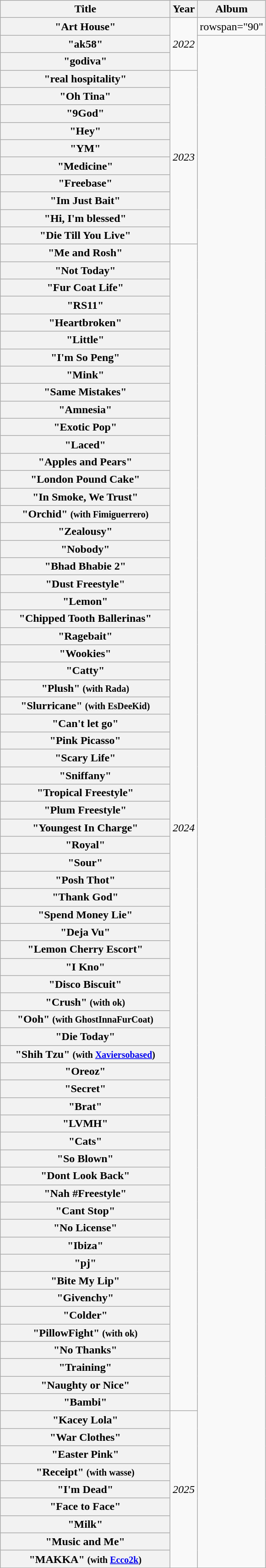<table class="wikitable plainrowheaders" style="text-align:center;">
<tr>
<th scope="col" style="width:15em;">Title</th>
<th scope="col">Year</th>
<th scope="col">Album</th>
</tr>
<tr>
<th scope="row">"Art House"</th>
<td rowspan="3"><em>2022</em></td>
<td>rowspan="90" </td>
</tr>
<tr>
<th scope="row">"ak58"</th>
</tr>
<tr>
<th scope="row">"godiva"</th>
</tr>
<tr>
<th scope="row">"real hospitality"</th>
<td rowspan="10"><em>2023</em></td>
</tr>
<tr>
<th scope="row">"Oh Tina"</th>
</tr>
<tr>
<th scope="row">"9God"</th>
</tr>
<tr>
<th scope="row">"Hey"</th>
</tr>
<tr>
<th scope="row">"YM"</th>
</tr>
<tr>
<th scope="row">"Medicine"</th>
</tr>
<tr>
<th scope="row">"Freebase"</th>
</tr>
<tr>
<th scope="row">"Im Just Bait"</th>
</tr>
<tr>
<th scope="row">"Hi, I'm blessed"</th>
</tr>
<tr>
<th scope="row">"Die Till You Live"</th>
</tr>
<tr>
<th scope="row">"Me and Rosh"</th>
<td rowspan="67"><em>2024</em></td>
</tr>
<tr>
<th scope="row">"Not Today"</th>
</tr>
<tr>
<th scope="row">"Fur Coat Life"</th>
</tr>
<tr>
<th scope="row">"RS11"</th>
</tr>
<tr>
<th scope="row">"Heartbroken"</th>
</tr>
<tr>
<th scope="row">"Little"</th>
</tr>
<tr>
<th scope="row">"I'm So Peng"</th>
</tr>
<tr>
<th scope="row">"Mink"</th>
</tr>
<tr>
<th scope="row">"Same Mistakes"</th>
</tr>
<tr>
<th scope="row">"Amnesia"</th>
</tr>
<tr>
<th scope="row">"Exotic Pop"</th>
</tr>
<tr>
<th scope="row">"Laced"</th>
</tr>
<tr>
<th scope="row">"Apples and Pears"</th>
</tr>
<tr>
<th scope="row">"London Pound Cake"</th>
</tr>
<tr>
<th scope="row">"In Smoke, We Trust"</th>
</tr>
<tr>
<th scope="row">"Orchid" <small>(with Fimiguerrero)</small></th>
</tr>
<tr>
<th scope="row">"Zealousy"</th>
</tr>
<tr>
<th scope="row">"Nobody"</th>
</tr>
<tr>
<th scope="row">"Bhad Bhabie 2"</th>
</tr>
<tr>
<th scope="row">"Dust Freestyle"</th>
</tr>
<tr>
<th scope="row">"Lemon"</th>
</tr>
<tr>
<th scope="row">"Chipped Tooth Ballerinas"</th>
</tr>
<tr>
<th scope="row">"Ragebait"</th>
</tr>
<tr>
<th scope="row">"Wookies"</th>
</tr>
<tr>
<th scope="row">"Catty"</th>
</tr>
<tr>
<th scope="row">"Plush" <small>(with Rada)</small></th>
</tr>
<tr>
<th scope="row">"Slurricane" <small>(with EsDeeKid)</small></th>
</tr>
<tr>
<th scope="row">"Can't let go"</th>
</tr>
<tr>
<th scope="row">"Pink Picasso"</th>
</tr>
<tr>
<th scope="row">"Scary Life"</th>
</tr>
<tr>
<th scope="row">"Sniffany"</th>
</tr>
<tr>
<th scope="row">"Tropical Freestyle"</th>
</tr>
<tr>
<th scope="row">"Plum Freestyle"</th>
</tr>
<tr>
<th scope="row">"Youngest In Charge"</th>
</tr>
<tr>
<th scope="row">"Royal"</th>
</tr>
<tr>
<th scope="row">"Sour"</th>
</tr>
<tr>
<th scope="row">"Posh Thot"</th>
</tr>
<tr>
<th scope="row">"Thank God"</th>
</tr>
<tr>
<th scope="row">"Spend Money Lie"</th>
</tr>
<tr>
<th scope="row">"Deja Vu"</th>
</tr>
<tr>
<th scope="row">"Lemon Cherry Escort"</th>
</tr>
<tr>
<th scope="row">"I Kno"</th>
</tr>
<tr>
<th scope="row">"Disco Biscuit"</th>
</tr>
<tr>
<th scope="row">"Crush" <small>(with ok)</small></th>
</tr>
<tr>
<th scope="row">"Ooh" <small>(with GhostInnaFurCoat)</small></th>
</tr>
<tr>
<th scope="row">"Die Today"</th>
</tr>
<tr>
<th scope="row">"Shih Tzu" <small>(with <a href='#'>Xaviersobased</a>)</small></th>
</tr>
<tr>
<th scope="row">"Oreoz"</th>
</tr>
<tr>
<th scope="row">"Secret"</th>
</tr>
<tr>
<th scope="row">"Brat"</th>
</tr>
<tr>
<th scope="row">"LVMH"</th>
</tr>
<tr>
<th scope="row">"Cats"</th>
</tr>
<tr>
<th scope="row">"So Blown"</th>
</tr>
<tr>
<th scope="row">"Dont Look Back"</th>
</tr>
<tr>
<th scope="row">"Nah #Freestyle"</th>
</tr>
<tr>
<th scope="row">"Cant Stop"</th>
</tr>
<tr>
<th scope="row">"No License"</th>
</tr>
<tr>
<th scope="row">"Ibiza"</th>
</tr>
<tr>
<th scope="row">"pj"</th>
</tr>
<tr>
<th scope="row">"Bite My Lip"</th>
</tr>
<tr>
<th scope="row">"Givenchy"</th>
</tr>
<tr>
<th scope="row">"Colder"</th>
</tr>
<tr>
<th scope="row">"PillowFight" <small>(with ok)</small></th>
</tr>
<tr>
<th scope="row">"No Thanks"</th>
</tr>
<tr>
<th scope="row">"Training"</th>
</tr>
<tr>
<th scope="row">"Naughty or Nice"</th>
</tr>
<tr>
<th scope="row">"Bambi"</th>
</tr>
<tr>
<th scope="row">"Kacey Lola"</th>
<td rowspan="9"><em>2025</em></td>
</tr>
<tr>
<th scope="row">"War Clothes"</th>
</tr>
<tr>
<th scope="row">"Easter Pink"</th>
</tr>
<tr>
<th scope="row">"Receipt" <small>(with wasse)</small></th>
</tr>
<tr>
<th scope="row">"I'm Dead"</th>
</tr>
<tr>
<th scope="row">"Face to Face"</th>
</tr>
<tr>
<th scope="row">"Milk"</th>
</tr>
<tr>
<th scope="row">"Music and Me"</th>
</tr>
<tr>
<th scope="row">"MAKKA" <small>(with <a href='#'>Ecco2k</a>)</small></th>
</tr>
<tr>
</tr>
</table>
